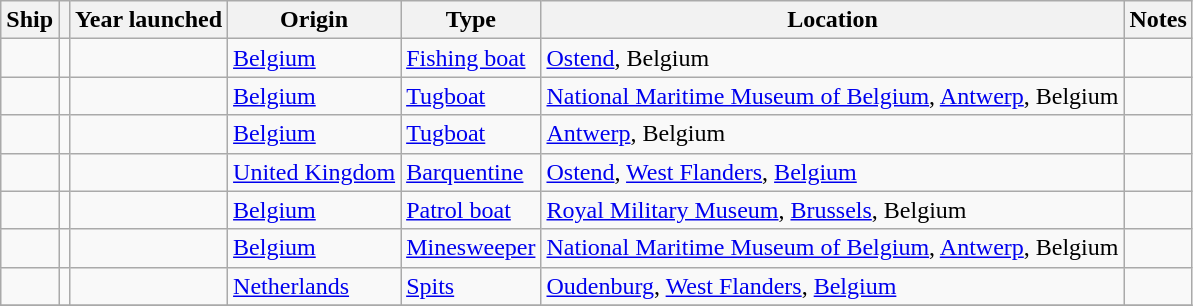<table class="wikitable sortable">
<tr>
<th>Ship</th>
<th></th>
<th>Year launched</th>
<th>Origin</th>
<th>Type</th>
<th>Location</th>
<th>Notes</th>
</tr>
<tr>
<td></td>
<td></td>
<td></td>
<td> <a href='#'>Belgium</a></td>
<td><a href='#'>Fishing boat</a></td>
<td><a href='#'>Ostend</a>, Belgium</td>
<td></td>
</tr>
<tr>
<td data-sort-value=Amical></td>
<td></td>
<td></td>
<td> <a href='#'>Belgium</a></td>
<td><a href='#'>Tugboat</a></td>
<td><a href='#'>National Maritime Museum of Belgium</a>, <a href='#'>Antwerp</a>, Belgium</td>
<td></td>
</tr>
<tr>
<td></td>
<td></td>
<td></td>
<td> <a href='#'>Belgium</a></td>
<td><a href='#'>Tugboat</a></td>
<td><a href='#'>Antwerp</a>, Belgium</td>
<td></td>
</tr>
<tr>
<td data-sort-value=Mercator></td>
<td></td>
<td></td>
<td> <a href='#'>United Kingdom</a></td>
<td><a href='#'>Barquentine</a></td>
<td><a href='#'>Ostend</a>, <a href='#'>West Flanders</a>, <a href='#'>Belgium</a><br></td>
<td></td>
</tr>
<tr>
<td></td>
<td></td>
<td></td>
<td> <a href='#'>Belgium</a></td>
<td><a href='#'>Patrol boat</a></td>
<td><a href='#'>Royal Military Museum</a>, <a href='#'>Brussels</a>, Belgium</td>
<td></td>
</tr>
<tr>
<td data-sort-value="Oudenaarde"></td>
<td></td>
<td></td>
<td> <a href='#'>Belgium</a></td>
<td><a href='#'>Minesweeper</a></td>
<td><a href='#'>National Maritime Museum of Belgium</a>, <a href='#'>Antwerp</a>, Belgium</td>
<td></td>
</tr>
<tr>
<td data-sort-value="Tordino"></td>
<td></td>
<td></td>
<td> <a href='#'>Netherlands</a></td>
<td><a href='#'>Spits</a></td>
<td><a href='#'>Oudenburg</a>, <a href='#'>West Flanders</a>, <a href='#'>Belgium</a></td>
<td></td>
</tr>
<tr>
</tr>
</table>
